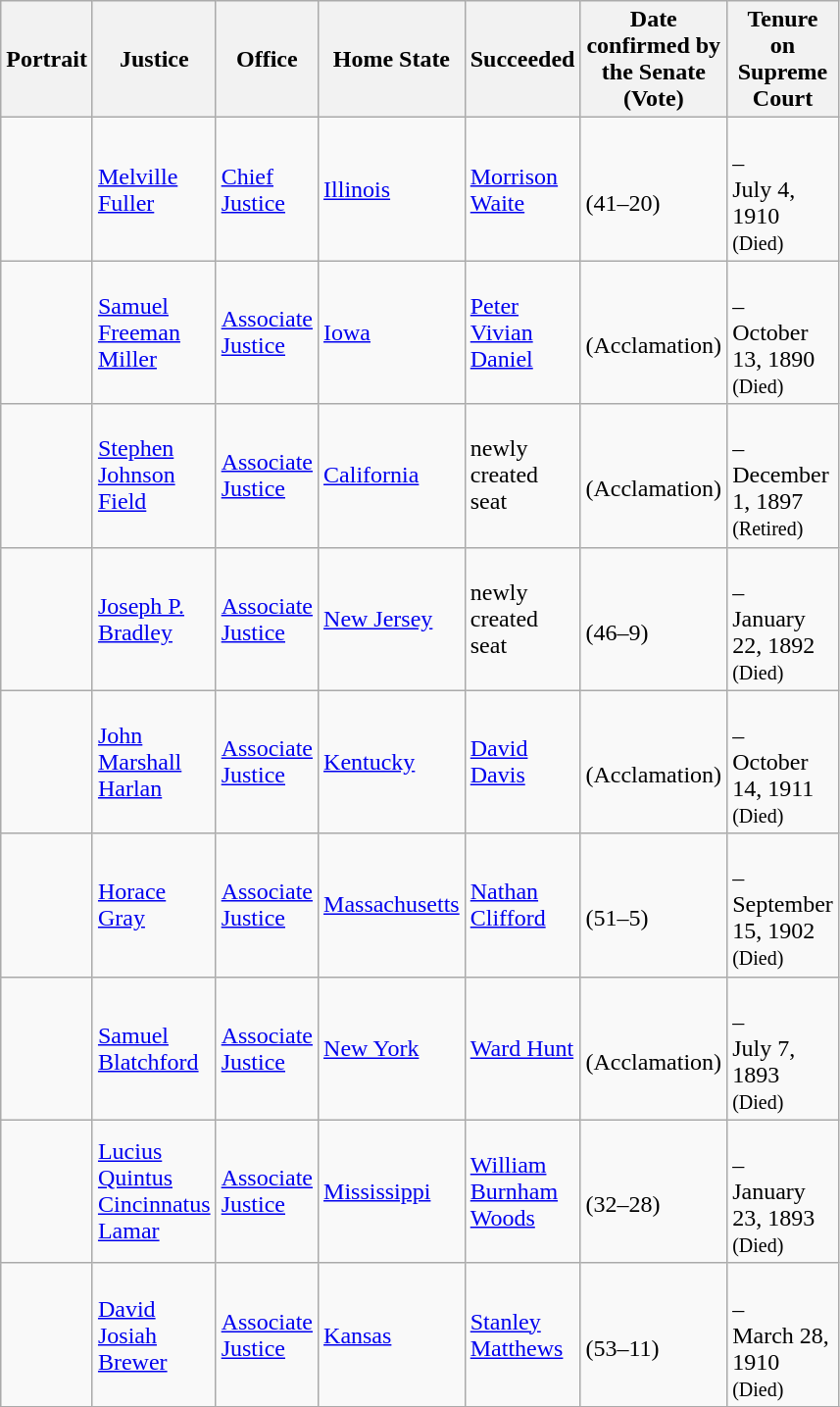<table class="wikitable sortable">
<tr>
<th scope="col" style="width: 10px;">Portrait</th>
<th scope="col" style="width: 10px;">Justice</th>
<th scope="col" style="width: 10px;">Office</th>
<th scope="col" style="width: 10px;">Home State</th>
<th scope="col" style="width: 10px;">Succeeded</th>
<th scope="col" style="width: 10px;">Date confirmed by the Senate<br>(Vote)</th>
<th scope="col" style="width: 10px;">Tenure on Supreme Court</th>
</tr>
<tr>
<td></td>
<td><a href='#'>Melville Fuller</a></td>
<td><a href='#'>Chief Justice</a></td>
<td><a href='#'>Illinois</a></td>
<td><a href='#'>Morrison Waite</a></td>
<td><br>(41–20)</td>
<td><br>–<br>July 4, 1910<br><small>(Died)</small></td>
</tr>
<tr>
<td></td>
<td><a href='#'>Samuel Freeman Miller</a></td>
<td><a href='#'>Associate Justice</a></td>
<td><a href='#'>Iowa</a></td>
<td><a href='#'>Peter Vivian Daniel</a></td>
<td><br>(Acclamation)</td>
<td><br>–<br>October 13, 1890<br><small>(Died)</small></td>
</tr>
<tr>
<td></td>
<td><a href='#'>Stephen Johnson Field</a></td>
<td><a href='#'>Associate Justice</a></td>
<td><a href='#'>California</a></td>
<td>newly created seat</td>
<td><br>(Acclamation)</td>
<td><br>–<br>December 1, 1897<br><small>(Retired)</small></td>
</tr>
<tr>
<td></td>
<td><a href='#'>Joseph P. Bradley</a></td>
<td><a href='#'>Associate Justice</a></td>
<td><a href='#'>New Jersey</a></td>
<td>newly created seat</td>
<td><br>(46–9)</td>
<td><br>–<br>January 22, 1892<br><small>(Died)</small></td>
</tr>
<tr>
<td></td>
<td><a href='#'>John Marshall Harlan</a></td>
<td><a href='#'>Associate Justice</a></td>
<td><a href='#'>Kentucky</a></td>
<td><a href='#'>David Davis</a></td>
<td><br>(Acclamation)</td>
<td><br>–<br>October 14, 1911<br><small>(Died)</small></td>
</tr>
<tr>
<td></td>
<td><a href='#'>Horace Gray</a></td>
<td><a href='#'>Associate Justice</a></td>
<td><a href='#'>Massachusetts</a></td>
<td><a href='#'>Nathan Clifford</a></td>
<td><br>(51–5)</td>
<td><br>–<br>September 15, 1902<br><small>(Died)</small></td>
</tr>
<tr>
<td></td>
<td><a href='#'>Samuel Blatchford</a></td>
<td><a href='#'>Associate Justice</a></td>
<td><a href='#'>New York</a></td>
<td><a href='#'>Ward Hunt</a></td>
<td><br>(Acclamation)</td>
<td><br>–<br>July 7, 1893<br><small>(Died)</small></td>
</tr>
<tr>
<td></td>
<td><a href='#'>Lucius Quintus Cincinnatus Lamar</a></td>
<td><a href='#'>Associate Justice</a></td>
<td><a href='#'>Mississippi</a></td>
<td><a href='#'>William Burnham Woods</a></td>
<td><br>(32–28)</td>
<td><br>–<br>January 23, 1893<br><small>(Died)</small></td>
</tr>
<tr>
<td></td>
<td><a href='#'>David Josiah Brewer</a></td>
<td><a href='#'>Associate Justice</a></td>
<td><a href='#'>Kansas</a></td>
<td><a href='#'>Stanley Matthews</a></td>
<td><br>(53–11)</td>
<td><br>–<br>March 28, 1910<br><small>(Died)</small></td>
</tr>
<tr>
</tr>
</table>
